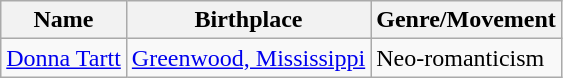<table class="wikitable">
<tr>
<th>Name</th>
<th>Birthplace</th>
<th>Genre/Movement</th>
</tr>
<tr>
<td><a href='#'>Donna Tartt</a></td>
<td><a href='#'>Greenwood, Mississippi</a></td>
<td>Neo-romanticism</td>
</tr>
</table>
